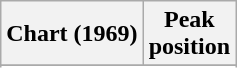<table class="wikitable sortable plainrowheaders" style="text-align:center">
<tr>
<th>Chart (1969)</th>
<th>Peak<br>position</th>
</tr>
<tr>
</tr>
<tr>
</tr>
</table>
